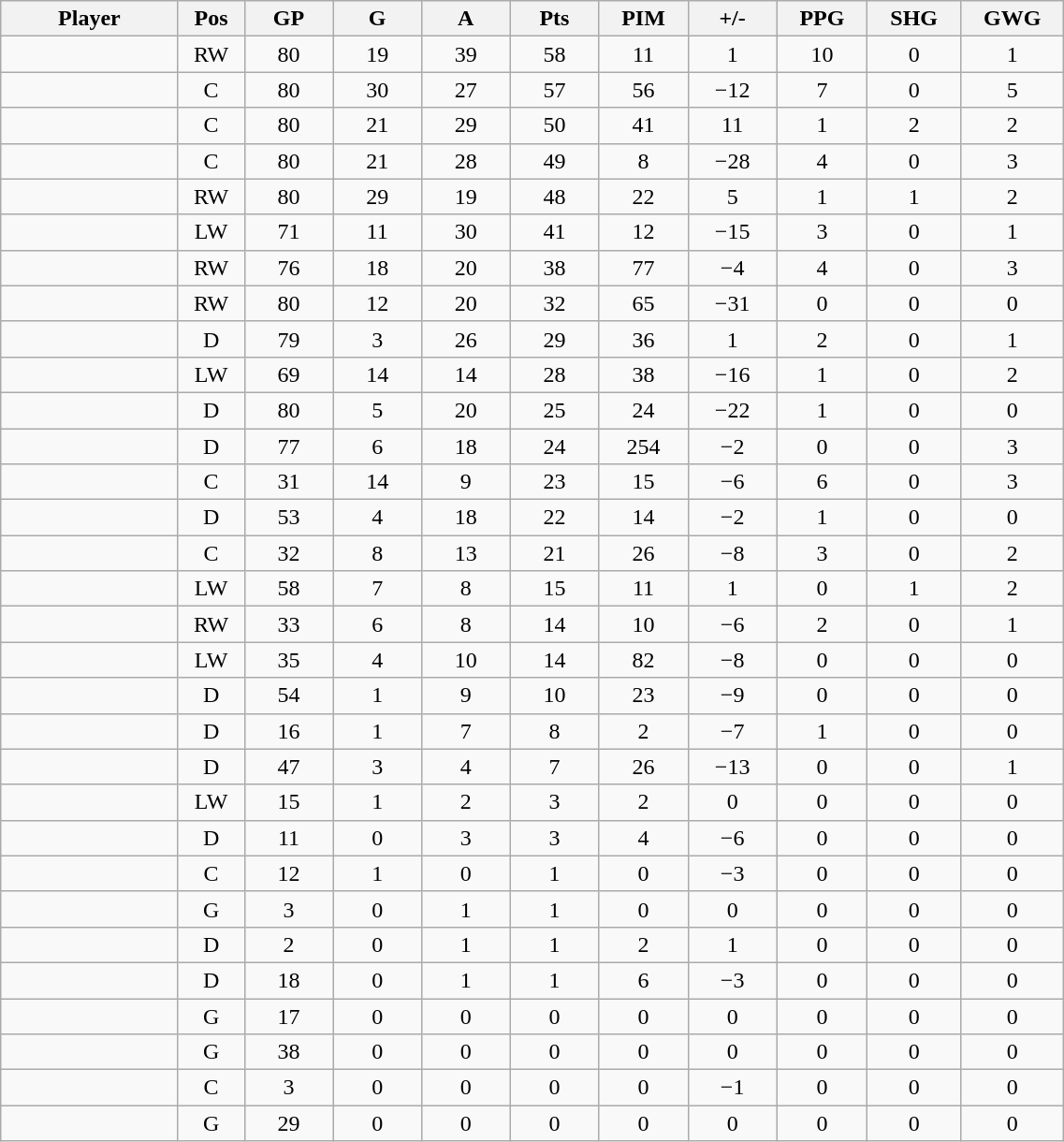<table class="wikitable sortable" width="60%">
<tr ALIGN="center">
<th bgcolor="#DDDDFF" width="10%">Player</th>
<th bgcolor="#DDDDFF" width="3%" title="Position">Pos</th>
<th bgcolor="#DDDDFF" width="5%" title="Games played">GP</th>
<th bgcolor="#DDDDFF" width="5%" title="Goals">G</th>
<th bgcolor="#DDDDFF" width="5%" title="Assists">A</th>
<th bgcolor="#DDDDFF" width="5%" title="Points">Pts</th>
<th bgcolor="#DDDDFF" width="5%" title="Penalties in Minutes">PIM</th>
<th bgcolor="#DDDDFF" width="5%" title="Plus/minus">+/-</th>
<th bgcolor="#DDDDFF" width="5%" title="Power play goals">PPG</th>
<th bgcolor="#DDDDFF" width="5%" title="Short-handed goals">SHG</th>
<th bgcolor="#DDDDFF" width="5%" title="Game-winning goals">GWG</th>
</tr>
<tr align="center">
<td align="right"></td>
<td>RW</td>
<td>80</td>
<td>19</td>
<td>39</td>
<td>58</td>
<td>11</td>
<td>1</td>
<td>10</td>
<td>0</td>
<td>1</td>
</tr>
<tr align="center">
<td align="right"></td>
<td>C</td>
<td>80</td>
<td>30</td>
<td>27</td>
<td>57</td>
<td>56</td>
<td>−12</td>
<td>7</td>
<td>0</td>
<td>5</td>
</tr>
<tr align="center">
<td align="right"></td>
<td>C</td>
<td>80</td>
<td>21</td>
<td>29</td>
<td>50</td>
<td>41</td>
<td>11</td>
<td>1</td>
<td>2</td>
<td>2</td>
</tr>
<tr align="center">
<td align="right"></td>
<td>C</td>
<td>80</td>
<td>21</td>
<td>28</td>
<td>49</td>
<td>8</td>
<td>−28</td>
<td>4</td>
<td>0</td>
<td>3</td>
</tr>
<tr align="center">
<td align="right"></td>
<td>RW</td>
<td>80</td>
<td>29</td>
<td>19</td>
<td>48</td>
<td>22</td>
<td>5</td>
<td>1</td>
<td>1</td>
<td>2</td>
</tr>
<tr align="center">
<td align="right"></td>
<td>LW</td>
<td>71</td>
<td>11</td>
<td>30</td>
<td>41</td>
<td>12</td>
<td>−15</td>
<td>3</td>
<td>0</td>
<td>1</td>
</tr>
<tr align="center">
<td align="right"></td>
<td>RW</td>
<td>76</td>
<td>18</td>
<td>20</td>
<td>38</td>
<td>77</td>
<td>−4</td>
<td>4</td>
<td>0</td>
<td>3</td>
</tr>
<tr align="center">
<td align="right"></td>
<td>RW</td>
<td>80</td>
<td>12</td>
<td>20</td>
<td>32</td>
<td>65</td>
<td>−31</td>
<td>0</td>
<td>0</td>
<td>0</td>
</tr>
<tr align="center">
<td align="right"></td>
<td>D</td>
<td>79</td>
<td>3</td>
<td>26</td>
<td>29</td>
<td>36</td>
<td>1</td>
<td>2</td>
<td>0</td>
<td>1</td>
</tr>
<tr align="center">
<td align="right"></td>
<td>LW</td>
<td>69</td>
<td>14</td>
<td>14</td>
<td>28</td>
<td>38</td>
<td>−16</td>
<td>1</td>
<td>0</td>
<td>2</td>
</tr>
<tr align="center">
<td align="right"></td>
<td>D</td>
<td>80</td>
<td>5</td>
<td>20</td>
<td>25</td>
<td>24</td>
<td>−22</td>
<td>1</td>
<td>0</td>
<td>0</td>
</tr>
<tr align="center">
<td align="right"></td>
<td>D</td>
<td>77</td>
<td>6</td>
<td>18</td>
<td>24</td>
<td>254</td>
<td>−2</td>
<td>0</td>
<td>0</td>
<td>3</td>
</tr>
<tr align="center">
<td align="right"></td>
<td>C</td>
<td>31</td>
<td>14</td>
<td>9</td>
<td>23</td>
<td>15</td>
<td>−6</td>
<td>6</td>
<td>0</td>
<td>3</td>
</tr>
<tr align="center">
<td align="right"></td>
<td>D</td>
<td>53</td>
<td>4</td>
<td>18</td>
<td>22</td>
<td>14</td>
<td>−2</td>
<td>1</td>
<td>0</td>
<td>0</td>
</tr>
<tr align="center">
<td align="right"></td>
<td>C</td>
<td>32</td>
<td>8</td>
<td>13</td>
<td>21</td>
<td>26</td>
<td>−8</td>
<td>3</td>
<td>0</td>
<td>2</td>
</tr>
<tr align="center">
<td align="right"></td>
<td>LW</td>
<td>58</td>
<td>7</td>
<td>8</td>
<td>15</td>
<td>11</td>
<td>1</td>
<td>0</td>
<td>1</td>
<td>2</td>
</tr>
<tr align="center">
<td align="right"></td>
<td>RW</td>
<td>33</td>
<td>6</td>
<td>8</td>
<td>14</td>
<td>10</td>
<td>−6</td>
<td>2</td>
<td>0</td>
<td>1</td>
</tr>
<tr align="center">
<td align="right"></td>
<td>LW</td>
<td>35</td>
<td>4</td>
<td>10</td>
<td>14</td>
<td>82</td>
<td>−8</td>
<td>0</td>
<td>0</td>
<td>0</td>
</tr>
<tr align="center">
<td align="right"></td>
<td>D</td>
<td>54</td>
<td>1</td>
<td>9</td>
<td>10</td>
<td>23</td>
<td>−9</td>
<td>0</td>
<td>0</td>
<td>0</td>
</tr>
<tr align="center">
<td align="right"></td>
<td>D</td>
<td>16</td>
<td>1</td>
<td>7</td>
<td>8</td>
<td>2</td>
<td>−7</td>
<td>1</td>
<td>0</td>
<td>0</td>
</tr>
<tr align="center">
<td align="right"></td>
<td>D</td>
<td>47</td>
<td>3</td>
<td>4</td>
<td>7</td>
<td>26</td>
<td>−13</td>
<td>0</td>
<td>0</td>
<td>1</td>
</tr>
<tr align="center">
<td align="right"></td>
<td>LW</td>
<td>15</td>
<td>1</td>
<td>2</td>
<td>3</td>
<td>2</td>
<td>0</td>
<td>0</td>
<td>0</td>
<td>0</td>
</tr>
<tr align="center">
<td align="right"></td>
<td>D</td>
<td>11</td>
<td>0</td>
<td>3</td>
<td>3</td>
<td>4</td>
<td>−6</td>
<td>0</td>
<td>0</td>
<td>0</td>
</tr>
<tr align="center">
<td align="right"></td>
<td>C</td>
<td>12</td>
<td>1</td>
<td>0</td>
<td>1</td>
<td>0</td>
<td>−3</td>
<td>0</td>
<td>0</td>
<td>0</td>
</tr>
<tr align="center">
<td align="right"></td>
<td>G</td>
<td>3</td>
<td>0</td>
<td>1</td>
<td>1</td>
<td>0</td>
<td>0</td>
<td>0</td>
<td>0</td>
<td>0</td>
</tr>
<tr align="center">
<td align="right"></td>
<td>D</td>
<td>2</td>
<td>0</td>
<td>1</td>
<td>1</td>
<td>2</td>
<td>1</td>
<td>0</td>
<td>0</td>
<td>0</td>
</tr>
<tr align="center">
<td align="right"></td>
<td>D</td>
<td>18</td>
<td>0</td>
<td>1</td>
<td>1</td>
<td>6</td>
<td>−3</td>
<td>0</td>
<td>0</td>
<td>0</td>
</tr>
<tr align="center">
<td align="right"></td>
<td>G</td>
<td>17</td>
<td>0</td>
<td>0</td>
<td>0</td>
<td>0</td>
<td>0</td>
<td>0</td>
<td>0</td>
<td>0</td>
</tr>
<tr align="center">
<td align="right"></td>
<td>G</td>
<td>38</td>
<td>0</td>
<td>0</td>
<td>0</td>
<td>0</td>
<td>0</td>
<td>0</td>
<td>0</td>
<td>0</td>
</tr>
<tr align="center">
<td align="right"></td>
<td>C</td>
<td>3</td>
<td>0</td>
<td>0</td>
<td>0</td>
<td>0</td>
<td>−1</td>
<td>0</td>
<td>0</td>
<td>0</td>
</tr>
<tr align="center">
<td align="right"></td>
<td>G</td>
<td>29</td>
<td>0</td>
<td>0</td>
<td>0</td>
<td>0</td>
<td>0</td>
<td>0</td>
<td>0</td>
<td>0</td>
</tr>
</table>
